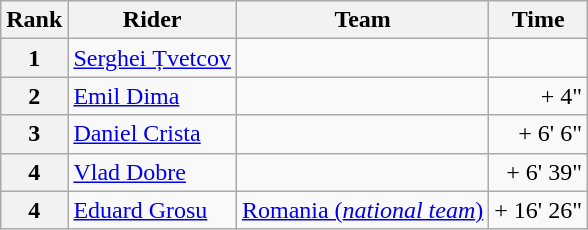<table class="wikitable">
<tr>
<th scope="col">Rank</th>
<th scope="col">Rider</th>
<th scope="col">Team</th>
<th scope="col">Time</th>
</tr>
<tr>
<th scope="row">1</th>
<td><a href='#'>Serghei Țvetcov</a> </td>
<td></td>
<td align="right"></td>
</tr>
<tr>
<th scope="row">2</th>
<td><a href='#'>Emil Dima</a></td>
<td></td>
<td align="right">+ 4"</td>
</tr>
<tr>
<th scope="row">3</th>
<td><a href='#'>Daniel Crista</a></td>
<td></td>
<td align="right">+ 6' 6"</td>
</tr>
<tr>
<th scope="row">4</th>
<td><a href='#'>Vlad Dobre</a></td>
<td></td>
<td align="right">+ 6' 39"</td>
</tr>
<tr>
<th scope="row">4</th>
<td><a href='#'>Eduard Grosu</a></td>
<td><a href='#'>Romania (<em>national team</em>)</a></td>
<td align="right">+ 16' 26"</td>
</tr>
</table>
